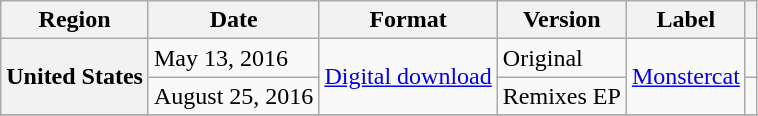<table class="wikitable plainrowheaders">
<tr>
<th>Region</th>
<th>Date</th>
<th>Format</th>
<th>Version</th>
<th>Label</th>
<th></th>
</tr>
<tr>
<th scope="row" rowspan="2">United States</th>
<td>May 13, 2016</td>
<td rowspan="2"><a href='#'>Digital download</a></td>
<td>Original</td>
<td rowspan="2"><a href='#'>Monstercat</a></td>
<td></td>
</tr>
<tr>
<td>August 25, 2016</td>
<td>Remixes EP</td>
<td></td>
</tr>
<tr>
</tr>
</table>
